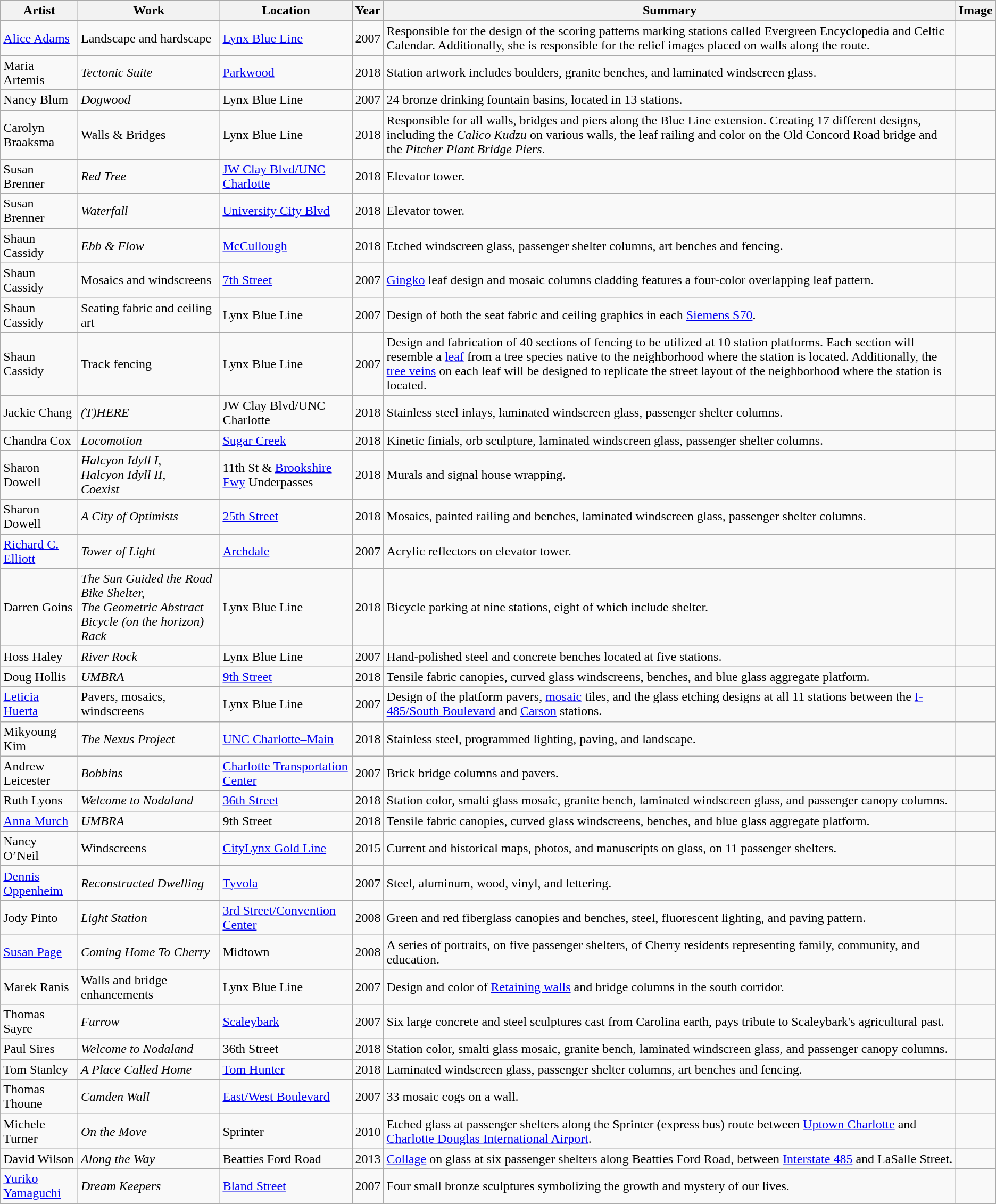<table class="wikitable sortable">
<tr>
<th scope="col">Artist</th>
<th scope="col">Work</th>
<th scope="col">Location</th>
<th scope="col">Year</th>
<th scope="col" class="unsortable">Summary</th>
<th scope="col" class="unsortable">Image</th>
</tr>
<tr>
<td><a href='#'>Alice Adams</a></td>
<td>Landscape and hardscape</td>
<td><a href='#'>Lynx Blue Line</a></td>
<td>2007</td>
<td>Responsible for the design of the scoring patterns marking stations called Evergreen Encyclopedia and Celtic Calendar. Additionally, she is responsible for the relief images placed on walls along the route.</td>
<td></td>
</tr>
<tr>
<td>Maria Artemis</td>
<td><em>Tectonic Suite</em></td>
<td><a href='#'>Parkwood</a></td>
<td>2018</td>
<td>Station artwork includes boulders, granite benches, and laminated windscreen glass.</td>
<td></td>
</tr>
<tr>
<td>Nancy Blum</td>
<td><em>Dogwood</em></td>
<td>Lynx Blue Line</td>
<td>2007</td>
<td>24 bronze drinking fountain basins, located in 13 stations.</td>
<td></td>
</tr>
<tr>
<td>Carolyn Braaksma</td>
<td>Walls & Bridges</td>
<td>Lynx Blue Line</td>
<td>2018</td>
<td>Responsible for all walls, bridges and piers along the Blue Line extension. Creating 17 different designs, including the <em>Calico Kudzu</em> on various walls, the leaf railing and color on the Old Concord Road bridge and the <em>Pitcher Plant Bridge Piers</em>.</td>
<td></td>
</tr>
<tr>
<td>Susan Brenner</td>
<td><em>Red Tree</em></td>
<td><a href='#'>JW Clay Blvd/UNC Charlotte</a></td>
<td>2018</td>
<td>Elevator tower.</td>
<td></td>
</tr>
<tr>
<td>Susan Brenner</td>
<td><em>Waterfall</em></td>
<td><a href='#'>University City Blvd</a></td>
<td>2018</td>
<td>Elevator tower.</td>
<td></td>
</tr>
<tr>
<td>Shaun Cassidy</td>
<td><em>Ebb & Flow</em></td>
<td><a href='#'>McCullough</a></td>
<td>2018</td>
<td>Etched windscreen glass, passenger shelter columns, art benches and fencing.</td>
<td></td>
</tr>
<tr>
<td>Shaun Cassidy</td>
<td>Mosaics and windscreens</td>
<td><a href='#'>7th Street</a></td>
<td>2007</td>
<td><a href='#'>Gingko</a> leaf design and mosaic columns cladding features a four-color overlapping leaf pattern.</td>
<td></td>
</tr>
<tr>
<td>Shaun Cassidy</td>
<td>Seating fabric and ceiling art</td>
<td>Lynx Blue Line</td>
<td>2007</td>
<td>Design of both the seat fabric and ceiling graphics in each <a href='#'>Siemens S70</a>.</td>
<td></td>
</tr>
<tr>
<td>Shaun Cassidy</td>
<td>Track fencing</td>
<td>Lynx Blue Line</td>
<td>2007</td>
<td>Design and fabrication of 40 sections of fencing to be utilized at 10 station platforms. Each section will resemble a <a href='#'>leaf</a> from a tree species native to the neighborhood where the station is located. Additionally, the <a href='#'>tree veins</a> on each leaf will be designed to replicate the street layout of the neighborhood where the station is located.</td>
<td></td>
</tr>
<tr>
<td>Jackie Chang</td>
<td><em>(T)HERE</em></td>
<td>JW Clay Blvd/UNC Charlotte</td>
<td>2018</td>
<td>Stainless steel inlays, laminated windscreen glass, passenger shelter columns.</td>
<td></td>
</tr>
<tr>
<td>Chandra Cox</td>
<td><em>Locomotion</em></td>
<td><a href='#'>Sugar Creek</a></td>
<td>2018</td>
<td>Kinetic finials, orb sculpture, laminated windscreen glass, passenger shelter columns.</td>
<td></td>
</tr>
<tr>
<td>Sharon Dowell</td>
<td><em>Halcyon Idyll I,<br>Halcyon Idyll II,<br>Coexist</em></td>
<td>11th St & <a href='#'>Brookshire Fwy</a> Underpasses</td>
<td>2018</td>
<td>Murals and signal house wrapping.</td>
<td></td>
</tr>
<tr>
<td>Sharon Dowell</td>
<td><em>A City of Optimists</em></td>
<td><a href='#'>25th Street</a></td>
<td>2018</td>
<td>Mosaics, painted railing and benches, laminated windscreen glass, passenger shelter columns.</td>
<td></td>
</tr>
<tr>
<td><a href='#'>Richard C. Elliott</a></td>
<td><em>Tower of Light</em></td>
<td><a href='#'>Archdale</a></td>
<td>2007</td>
<td>Acrylic reflectors on elevator tower.</td>
<td></td>
</tr>
<tr>
<td>Darren Goins</td>
<td><em>The Sun Guided the Road Bike Shelter,<br>The Geometric Abstract Bicycle (on the horizon) Rack</em></td>
<td>Lynx Blue Line</td>
<td>2018</td>
<td>Bicycle parking at nine stations, eight of which include shelter.</td>
<td></td>
</tr>
<tr>
<td>Hoss Haley</td>
<td><em>River Rock</em></td>
<td>Lynx Blue Line</td>
<td>2007</td>
<td>Hand-polished steel and concrete benches located at five stations.</td>
<td></td>
</tr>
<tr>
<td>Doug Hollis</td>
<td><em>UMBRA</em></td>
<td><a href='#'>9th Street</a></td>
<td>2018</td>
<td>Tensile fabric canopies, curved glass windscreens, benches, and blue glass aggregate platform.</td>
<td></td>
</tr>
<tr>
<td><a href='#'>Leticia Huerta</a></td>
<td>Pavers, mosaics, windscreens</td>
<td>Lynx Blue Line</td>
<td>2007</td>
<td>Design of the platform pavers, <a href='#'>mosaic</a> tiles, and the glass etching designs at all 11 stations between the <a href='#'>I-485/South Boulevard</a> and <a href='#'>Carson</a> stations.</td>
<td></td>
</tr>
<tr>
<td>Mikyoung Kim</td>
<td><em>The Nexus Project</em></td>
<td><a href='#'>UNC Charlotte–Main</a></td>
<td>2018</td>
<td>Stainless steel, programmed lighting, paving, and landscape.</td>
<td></td>
</tr>
<tr>
<td>Andrew Leicester</td>
<td><em>Bobbins</em></td>
<td><a href='#'>Charlotte Transportation Center</a></td>
<td>2007</td>
<td>Brick bridge columns and pavers.</td>
<td></td>
</tr>
<tr>
<td>Ruth Lyons</td>
<td><em>Welcome to Nodaland</em></td>
<td><a href='#'>36th Street</a></td>
<td>2018</td>
<td>Station color, smalti glass mosaic, granite bench, laminated windscreen glass, and passenger canopy columns.</td>
<td></td>
</tr>
<tr>
<td><a href='#'>Anna Murch</a></td>
<td><em>UMBRA</em></td>
<td>9th Street</td>
<td>2018</td>
<td>Tensile fabric canopies, curved glass windscreens, benches, and blue glass aggregate platform.</td>
<td></td>
</tr>
<tr>
<td>Nancy O’Neil</td>
<td>Windscreens</td>
<td><a href='#'>CityLynx Gold Line</a></td>
<td>2015</td>
<td>Current and historical maps, photos, and manuscripts on glass, on 11 passenger shelters.</td>
<td></td>
</tr>
<tr>
<td><a href='#'>Dennis Oppenheim</a></td>
<td><em>Reconstructed Dwelling</em></td>
<td><a href='#'>Tyvola</a></td>
<td>2007</td>
<td>Steel, aluminum, wood, vinyl, and lettering.</td>
<td></td>
</tr>
<tr>
<td>Jody Pinto</td>
<td><em>Light Station</em></td>
<td><a href='#'>3rd Street/Convention Center</a></td>
<td>2008</td>
<td>Green and red fiberglass canopies and benches, steel, fluorescent lighting, and paving pattern.</td>
<td></td>
</tr>
<tr>
<td><a href='#'>Susan Page</a></td>
<td><em>Coming Home To Cherry</em></td>
<td>Midtown</td>
<td>2008</td>
<td>A series of portraits, on five passenger shelters, of Cherry residents representing family, community, and education.</td>
<td></td>
</tr>
<tr>
<td>Marek Ranis</td>
<td>Walls and bridge enhancements</td>
<td>Lynx Blue Line</td>
<td>2007</td>
<td>Design and color of <a href='#'>Retaining walls</a> and bridge columns in the south corridor.</td>
<td></td>
</tr>
<tr>
<td>Thomas Sayre</td>
<td><em>Furrow</em></td>
<td><a href='#'>Scaleybark</a></td>
<td>2007</td>
<td>Six large concrete and steel sculptures cast from Carolina earth, pays tribute to Scaleybark's agricultural past.</td>
<td></td>
</tr>
<tr>
<td>Paul Sires</td>
<td><em>Welcome to Nodaland</em></td>
<td>36th Street</td>
<td>2018</td>
<td>Station color, smalti glass mosaic, granite bench, laminated windscreen glass, and passenger canopy columns.</td>
<td></td>
</tr>
<tr>
<td>Tom Stanley</td>
<td><em>A Place Called Home</em></td>
<td><a href='#'>Tom Hunter</a></td>
<td>2018</td>
<td>Laminated windscreen glass, passenger shelter columns, art benches and fencing.</td>
<td></td>
</tr>
<tr>
<td>Thomas Thoune</td>
<td><em>Camden Wall</em></td>
<td><a href='#'>East/West Boulevard</a></td>
<td>2007</td>
<td>33 mosaic cogs on a  wall.</td>
<td></td>
</tr>
<tr>
<td>Michele Turner</td>
<td><em>On the Move</em></td>
<td>Sprinter</td>
<td>2010</td>
<td>Etched glass at passenger shelters along the Sprinter (express bus) route between <a href='#'>Uptown Charlotte</a> and <a href='#'>Charlotte Douglas International Airport</a>.</td>
<td></td>
</tr>
<tr>
<td>David Wilson</td>
<td><em>Along the Way</em></td>
<td>Beatties Ford Road</td>
<td>2013</td>
<td><a href='#'>Collage</a> on glass at six passenger shelters along Beatties Ford Road, between <a href='#'>Interstate 485</a> and LaSalle Street.</td>
<td></td>
</tr>
<tr>
<td><a href='#'>Yuriko Yamaguchi</a></td>
<td><em>Dream Keepers</em></td>
<td><a href='#'>Bland Street</a></td>
<td>2007</td>
<td>Four small bronze sculptures symbolizing the growth and mystery of our lives.</td>
<td></td>
</tr>
</table>
